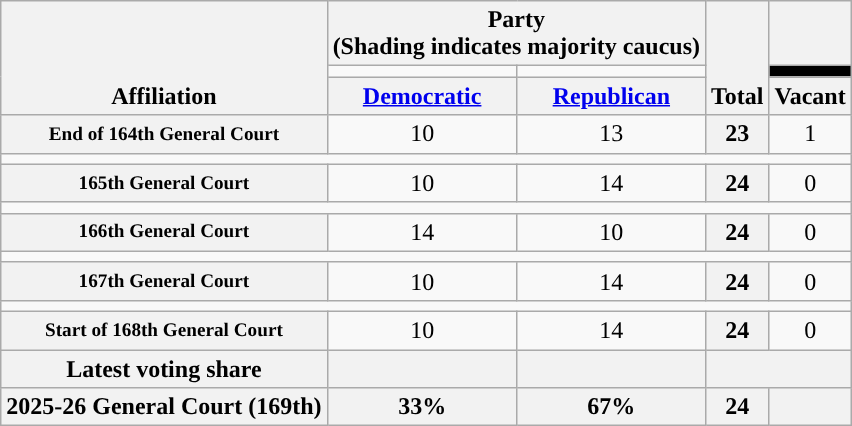<table class=wikitable style="text-align:center">
<tr style="vertical-align:bottom;">
<th rowspan=3>Affiliation</th>
<th colspan=2>Party <div>(Shading indicates majority caucus)</div></th>
<th rowspan=3>Total</th>
<th></th>
</tr>
<tr style="height:5px">
<td style="background-color:"></td>
<td style="background-color:"></td>
<td style="background: black"></td>
</tr>
<tr>
<th><a href='#'>Democratic</a></th>
<th><a href='#'>Republican</a></th>
<th>Vacant</th>
</tr>
<tr>
<th nowrap style="font-size:80%">End of 164th General Court</th>
<td>10</td>
<td>13</td>
<th>23</th>
<td>1</td>
</tr>
<tr>
<td colspan=5></td>
</tr>
<tr>
<th nowrap style="font-size:80%">165th General Court</th>
<td>10</td>
<td>14</td>
<th>24</th>
<td>0</td>
</tr>
<tr>
<td colspan=5></td>
</tr>
<tr>
<th nowrap style="font-size:80%">166th General Court</th>
<td>14</td>
<td>10</td>
<th>24</th>
<td>0</td>
</tr>
<tr>
<td colspan=5></td>
</tr>
<tr>
<th nowrap style="font-size:80%">167th General Court</th>
<td>10</td>
<td>14</td>
<th>24</th>
<td>0</td>
</tr>
<tr>
<td colspan=5></td>
</tr>
<tr>
<th nowrap style="font-size:80%">Start of 168th General Court</th>
<td>10</td>
<td>14</td>
<th>24</th>
<td>0</td>
</tr>
<tr>
<th>Latest voting share</th>
<th></th>
<th></th>
<th colspan=2></th>
</tr>
<tr>
<th>2025-26 General Court (169th)</th>
<th>33%</th>
<th>67%</th>
<th>24</th>
<th></th>
</tr>
</table>
